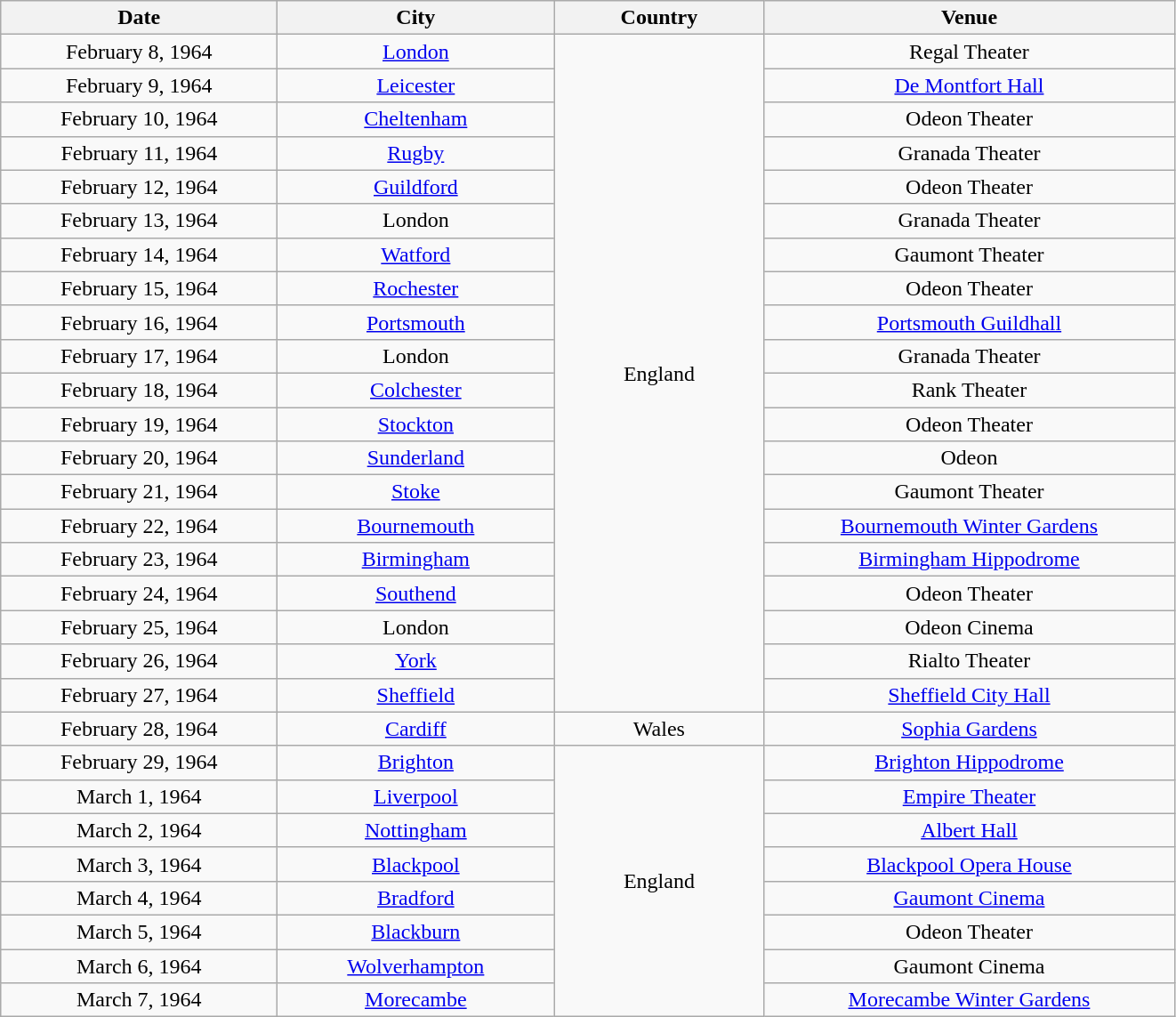<table class="wikitable" style="text-align:center;">
<tr>
<th width="200">Date</th>
<th width="200">City</th>
<th width="150">Country</th>
<th width="300">Venue</th>
</tr>
<tr>
<td>February 8, 1964</td>
<td><a href='#'>London</a></td>
<td rowspan="20">England</td>
<td>Regal Theater</td>
</tr>
<tr>
<td>February 9, 1964</td>
<td><a href='#'>Leicester</a></td>
<td><a href='#'>De Montfort Hall</a></td>
</tr>
<tr>
<td>February 10, 1964</td>
<td><a href='#'>Cheltenham</a></td>
<td>Odeon Theater</td>
</tr>
<tr>
<td>February 11, 1964</td>
<td><a href='#'>Rugby</a></td>
<td>Granada Theater</td>
</tr>
<tr>
<td>February 12, 1964</td>
<td><a href='#'>Guildford</a></td>
<td>Odeon Theater</td>
</tr>
<tr>
<td>February 13, 1964</td>
<td>London</td>
<td>Granada Theater</td>
</tr>
<tr>
<td>February 14, 1964</td>
<td><a href='#'>Watford</a></td>
<td>Gaumont Theater</td>
</tr>
<tr>
<td>February 15, 1964</td>
<td><a href='#'>Rochester</a></td>
<td>Odeon Theater</td>
</tr>
<tr>
<td>February 16, 1964</td>
<td><a href='#'>Portsmouth</a></td>
<td><a href='#'>Portsmouth Guildhall</a></td>
</tr>
<tr>
<td>February 17, 1964</td>
<td>London</td>
<td>Granada Theater</td>
</tr>
<tr>
<td>February 18, 1964</td>
<td><a href='#'>Colchester</a></td>
<td>Rank Theater</td>
</tr>
<tr>
<td>February 19, 1964</td>
<td><a href='#'>Stockton</a></td>
<td>Odeon Theater</td>
</tr>
<tr>
<td>February 20, 1964</td>
<td><a href='#'>Sunderland</a></td>
<td>Odeon</td>
</tr>
<tr>
<td>February 21, 1964</td>
<td><a href='#'>Stoke</a></td>
<td>Gaumont Theater</td>
</tr>
<tr>
<td>February 22, 1964</td>
<td><a href='#'>Bournemouth</a></td>
<td><a href='#'>Bournemouth Winter Gardens</a></td>
</tr>
<tr>
<td>February 23, 1964</td>
<td><a href='#'>Birmingham</a></td>
<td><a href='#'>Birmingham Hippodrome</a></td>
</tr>
<tr>
<td>February 24, 1964</td>
<td><a href='#'>Southend</a></td>
<td>Odeon Theater</td>
</tr>
<tr>
<td>February 25, 1964</td>
<td>London</td>
<td>Odeon Cinema</td>
</tr>
<tr>
<td>February 26, 1964</td>
<td><a href='#'>York</a></td>
<td>Rialto Theater</td>
</tr>
<tr>
<td>February 27, 1964</td>
<td><a href='#'>Sheffield</a></td>
<td><a href='#'>Sheffield City Hall</a></td>
</tr>
<tr>
<td>February 28, 1964</td>
<td><a href='#'>Cardiff</a></td>
<td>Wales</td>
<td><a href='#'>Sophia Gardens</a></td>
</tr>
<tr>
<td>February 29, 1964</td>
<td><a href='#'>Brighton</a></td>
<td rowspan="8">England</td>
<td><a href='#'>Brighton Hippodrome</a></td>
</tr>
<tr>
<td>March 1, 1964</td>
<td><a href='#'>Liverpool</a></td>
<td><a href='#'>Empire Theater</a></td>
</tr>
<tr>
<td>March 2, 1964</td>
<td><a href='#'>Nottingham</a></td>
<td><a href='#'>Albert Hall</a></td>
</tr>
<tr>
<td>March 3, 1964</td>
<td><a href='#'>Blackpool</a></td>
<td><a href='#'>Blackpool Opera House</a></td>
</tr>
<tr>
<td>March 4, 1964</td>
<td><a href='#'>Bradford</a></td>
<td><a href='#'>Gaumont Cinema</a></td>
</tr>
<tr>
<td>March 5, 1964</td>
<td><a href='#'>Blackburn</a></td>
<td>Odeon Theater</td>
</tr>
<tr>
<td>March 6, 1964</td>
<td><a href='#'>Wolverhampton</a></td>
<td>Gaumont Cinema</td>
</tr>
<tr>
<td>March 7, 1964</td>
<td><a href='#'>Morecambe</a></td>
<td><a href='#'>Morecambe Winter Gardens</a></td>
</tr>
</table>
